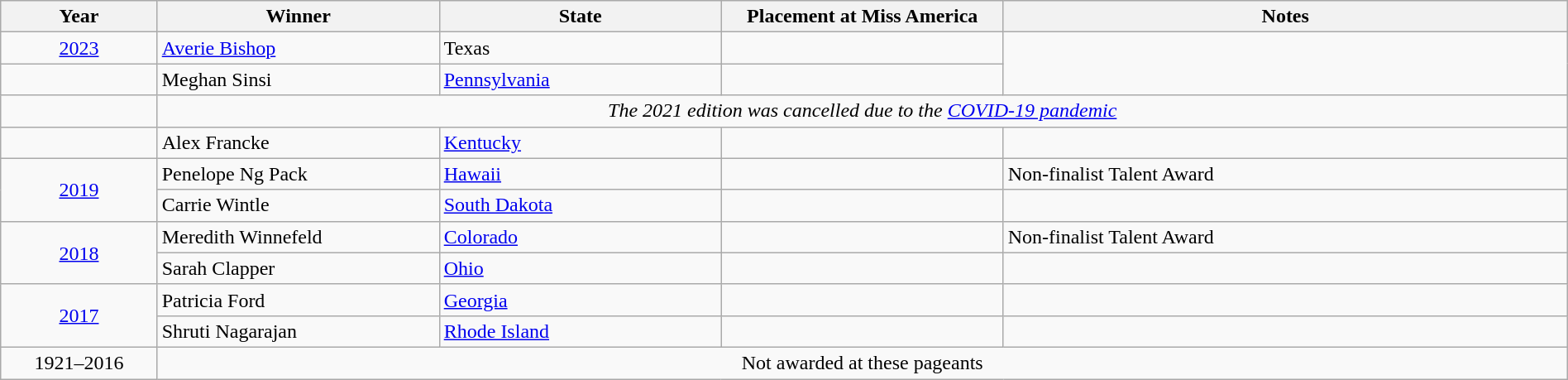<table class="wikitable sortable collapsible" style="width:100%">
<tr>
<th width=10%>Year</th>
<th width=18%>Winner</th>
<th width=18%>State</th>
<th width=18%>Placement at Miss America</th>
<th width=36%>Notes</th>
</tr>
<tr>
<td align="center"><a href='#'>2023</a></td>
<td><a href='#'>Averie Bishop</a></td>
<td>Texas</td>
<td></td>
</tr>
<tr>
<td></td>
<td>Meghan Sinsi</td>
<td><a href='#'>Pennsylvania</a></td>
<td></td>
</tr>
<tr>
<td></td>
<td colspan="4" align="center"><em>The 2021 edition was cancelled due to the <a href='#'>COVID-19 pandemic</a></em></td>
</tr>
<tr>
<td></td>
<td>Alex Francke</td>
<td><a href='#'>Kentucky</a></td>
<td></td>
</tr>
<tr>
<td rowspan=2 style="text-align:center;"><a href='#'>2019</a></td>
<td>Penelope Ng Pack</td>
<td><a href='#'>Hawaii</a></td>
<td></td>
<td>Non-finalist Talent Award</td>
</tr>
<tr>
<td>Carrie Wintle</td>
<td><a href='#'>South Dakota</a></td>
<td></td>
<td></td>
</tr>
<tr>
<td rowspan=2 style="text-align:center;"><a href='#'>2018</a></td>
<td>Meredith Winnefeld</td>
<td><a href='#'>Colorado</a></td>
<td></td>
<td>Non-finalist Talent Award</td>
</tr>
<tr>
<td>Sarah Clapper</td>
<td><a href='#'>Ohio</a></td>
<td></td>
<td></td>
</tr>
<tr>
<td rowspan=2 style="text-align:center;"><a href='#'>2017</a></td>
<td>Patricia Ford</td>
<td><a href='#'>Georgia</a></td>
<td></td>
<td></td>
</tr>
<tr>
<td>Shruti Nagarajan</td>
<td><a href='#'>Rhode Island</a></td>
<td></td>
<td></td>
</tr>
<tr>
<td style="text-align:center;">1921–2016</td>
<td colspan="4" style="text-align:center;">Not awarded at these pageants</td>
</tr>
</table>
